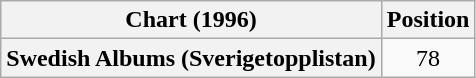<table class="wikitable plainrowheaders" style="text-align:center">
<tr>
<th scope="col">Chart (1996)</th>
<th scope="col">Position</th>
</tr>
<tr>
<th scope="row">Swedish Albums (Sverigetopplistan)</th>
<td>78</td>
</tr>
</table>
